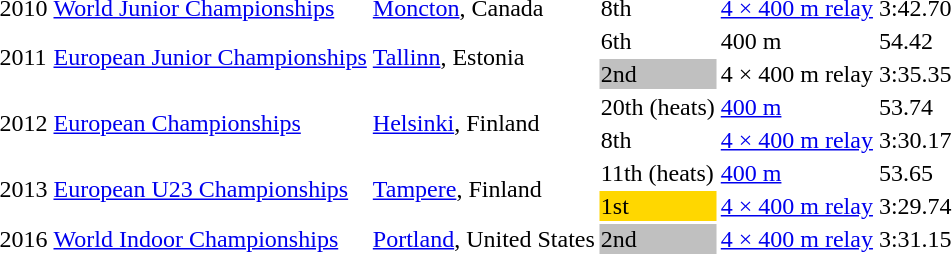<table>
<tr>
<td>2010</td>
<td><a href='#'>World Junior Championships</a></td>
<td><a href='#'>Moncton</a>, Canada</td>
<td>8th</td>
<td><a href='#'>4 × 400 m relay</a></td>
<td>3:42.70</td>
</tr>
<tr>
<td rowspan=2>2011</td>
<td rowspan=2><a href='#'>European Junior Championships</a></td>
<td rowspan=2><a href='#'>Tallinn</a>, Estonia</td>
<td>6th</td>
<td>400 m</td>
<td>54.42</td>
</tr>
<tr>
<td bgcolor=silver>2nd</td>
<td>4 × 400 m relay</td>
<td>3:35.35</td>
</tr>
<tr>
<td rowspan=2>2012</td>
<td rowspan=2><a href='#'>European Championships</a></td>
<td rowspan=2><a href='#'>Helsinki</a>, Finland</td>
<td>20th (heats)</td>
<td><a href='#'>400 m</a></td>
<td>53.74</td>
</tr>
<tr>
<td>8th</td>
<td><a href='#'>4 × 400 m relay</a></td>
<td>3:30.17</td>
</tr>
<tr>
<td rowspan=2>2013</td>
<td rowspan=2><a href='#'>European U23 Championships</a></td>
<td rowspan=2><a href='#'>Tampere</a>, Finland</td>
<td>11th (heats)</td>
<td><a href='#'>400 m</a></td>
<td>53.65</td>
</tr>
<tr>
<td bgcolor=gold>1st</td>
<td><a href='#'>4 × 400 m relay</a></td>
<td>3:29.74</td>
</tr>
<tr>
<td>2016</td>
<td><a href='#'>World Indoor Championships</a></td>
<td><a href='#'>Portland</a>, United States</td>
<td bgcolor=silver>2nd</td>
<td><a href='#'>4 × 400 m relay</a></td>
<td>3:31.15</td>
</tr>
</table>
